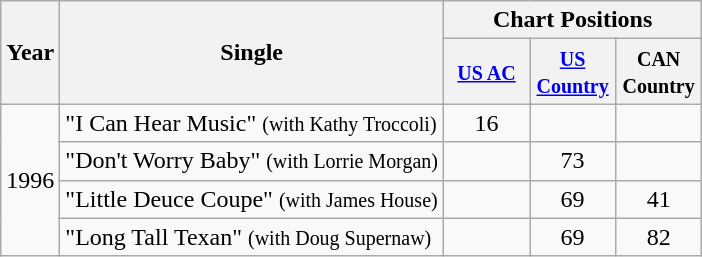<table class="wikitable">
<tr>
<th rowspan="2">Year</th>
<th rowspan="2">Single</th>
<th colspan="3">Chart Positions</th>
</tr>
<tr>
<th width="50"><small><a href='#'>US AC</a></small></th>
<th width="50"><small><a href='#'>US Country</a></small></th>
<th width="50"><small>CAN Country</small></th>
</tr>
<tr>
<td rowspan="4">1996</td>
<td>"I Can Hear Music" <small>(with Kathy Troccoli)</small></td>
<td align="center">16</td>
<td></td>
<td></td>
</tr>
<tr>
<td>"Don't Worry Baby" <small>(with Lorrie Morgan)</small></td>
<td></td>
<td align="center">73</td>
<td></td>
</tr>
<tr>
<td>"Little Deuce Coupe" <small>(with James House)</small></td>
<td></td>
<td align="center">69</td>
<td align="center">41</td>
</tr>
<tr>
<td>"Long Tall Texan" <small>(with Doug Supernaw)</small></td>
<td></td>
<td align="center">69</td>
<td align="center">82</td>
</tr>
</table>
